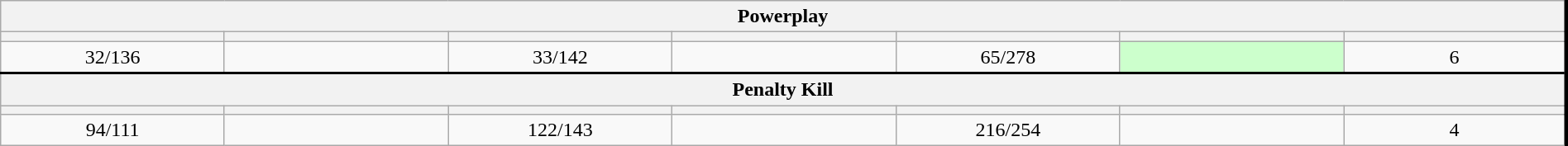<table class="wikitable" style="width:100%; text-align:center; border-right:#000 3px solid;">
<tr>
<th colspan=7>Powerplay</th>
</tr>
<tr>
<th style="width:14.3%;"></th>
<th style="width:14.3%;"></th>
<th style="width:14.3%;"></th>
<th style="width:14.3%;"></th>
<th style="width:14.3%;"></th>
<th style="width:14.3%;"></th>
<th style="width:14.3%;"></th>
</tr>
<tr>
<td>32/136</td>
<td></td>
<td>33/142</td>
<td></td>
<td>65/278</td>
<td style="background:#cfc; font-weight:bold;"></td>
<td>6</td>
</tr>
<tr>
<th colspan=7 style="border-top:2px solid #000000;">Penalty Kill</th>
</tr>
<tr>
<th></th>
<th></th>
<th></th>
<th></th>
<th></th>
<th></th>
<th></th>
</tr>
<tr>
<td>94/111</td>
<td></td>
<td>122/143</td>
<td></td>
<td>216/254</td>
<td></td>
<td>4</td>
</tr>
</table>
